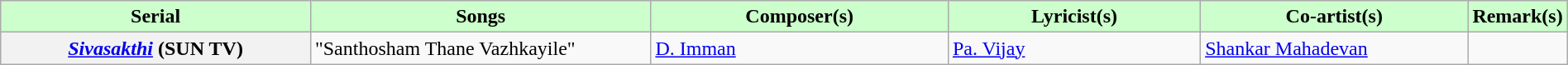<table class="wikitable plainrowheaders" width="100%" textcolor:#000;">
<tr style="background:#cfc; text-align:center;">
<td scope="col" width=21%><strong>Serial</strong></td>
<td scope="col" width=23%><strong>Songs</strong></td>
<td scope="col" width=20%><strong>Composer(s)</strong></td>
<td scope="col" width=17%><strong>Lyricist(s)</strong></td>
<td scope="col" width=18%><strong>Co-artist(s)</strong></td>
<td scope="col" width=30%><strong>Remark(s)</strong></td>
</tr>
<tr>
<th scope="row"><em><a href='#'>Sivasakthi</a></em> (SUN TV)</th>
<td>"Santhosham Thane Vazhkayile"</td>
<td><a href='#'>D. Imman</a></td>
<td><a href='#'>Pa. Vijay</a></td>
<td><a href='#'>Shankar Mahadevan</a></td>
<td></td>
</tr>
</table>
